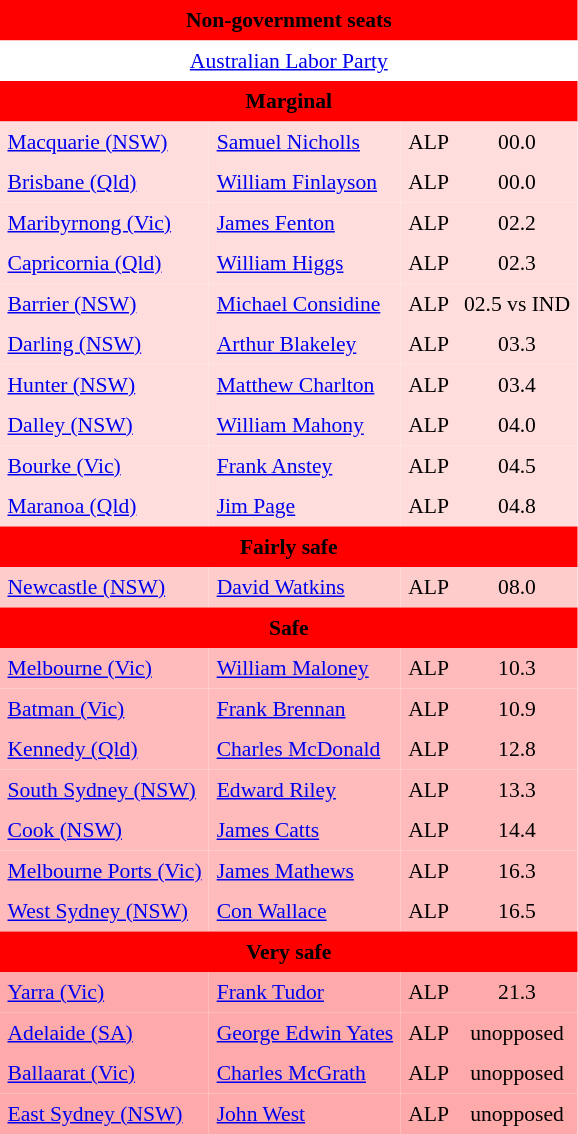<table class="toccolours" align="left" cellpadding="5" cellspacing="0" style="margin-right: .5em; margin-top: .4em;font-size: 90%;">
<tr>
<td COLSPAN=4 align="center" bgcolor="red"><span><strong>Non-government seats</strong></span></td>
</tr>
<tr>
<td style="background-color:white" colspan=4 align="center"><a href='#'>Australian Labor Party</a></td>
</tr>
<tr>
<td COLSPAN=4 align="center" bgcolor="red"><span><strong>Marginal</strong></span></td>
</tr>
<tr>
<td align="left" bgcolor="FFDDDD"><a href='#'>Macquarie (NSW)</a></td>
<td align="left" bgcolor="FFDDDD"><a href='#'>Samuel Nicholls</a></td>
<td align="left" bgcolor="FFDDDD">ALP</td>
<td align="center" bgcolor="FFDDDD">00.0</td>
</tr>
<tr>
<td align="left" bgcolor="FFDDDD"><a href='#'>Brisbane (Qld)</a></td>
<td align="left" bgcolor="FFDDDD"><a href='#'>William Finlayson</a></td>
<td align="left" bgcolor="FFDDDD">ALP</td>
<td align="center" bgcolor="FFDDDD">00.0</td>
</tr>
<tr>
<td align="left" bgcolor="FFDDDD"><a href='#'>Maribyrnong (Vic)</a></td>
<td align="left" bgcolor="FFDDDD"><a href='#'>James Fenton</a></td>
<td align="left" bgcolor="FFDDDD">ALP</td>
<td align="center" bgcolor="FFDDDD">02.2</td>
</tr>
<tr>
<td align="left" bgcolor="FFDDDD"><a href='#'>Capricornia (Qld)</a></td>
<td align="left" bgcolor="FFDDDD"><a href='#'>William Higgs</a></td>
<td align="left" bgcolor="FFDDDD">ALP</td>
<td align="center" bgcolor="FFDDDD">02.3</td>
</tr>
<tr>
<td align="left" bgcolor="FFDDDD"><a href='#'>Barrier (NSW)</a></td>
<td align="left" bgcolor="FFDDDD"><a href='#'>Michael Considine</a></td>
<td align="left" bgcolor="FFDDDD">ALP</td>
<td align="center" bgcolor="FFDDDD">02.5 vs IND</td>
</tr>
<tr>
<td align="left" bgcolor="FFDDDD"><a href='#'>Darling (NSW)</a></td>
<td align="left" bgcolor="FFDDDD"><a href='#'>Arthur Blakeley</a></td>
<td align="left" bgcolor="FFDDDD">ALP</td>
<td align="center" bgcolor="FFDDDD">03.3</td>
</tr>
<tr>
<td align="left" bgcolor="FFDDDD"><a href='#'>Hunter (NSW)</a></td>
<td align="left" bgcolor="FFDDDD"><a href='#'>Matthew Charlton</a></td>
<td align="left" bgcolor="FFDDDD">ALP</td>
<td align="center" bgcolor="FFDDDD">03.4</td>
</tr>
<tr>
<td align="left" bgcolor="FFDDDD"><a href='#'>Dalley (NSW)</a></td>
<td align="left" bgcolor="FFDDDD"><a href='#'>William Mahony</a></td>
<td align="left" bgcolor="FFDDDD">ALP</td>
<td align="center" bgcolor="FFDDDD">04.0</td>
</tr>
<tr>
<td align="left" bgcolor="FFDDDD"><a href='#'>Bourke (Vic)</a></td>
<td align="left" bgcolor="FFDDDD"><a href='#'>Frank Anstey</a></td>
<td align="left" bgcolor="FFDDDD">ALP</td>
<td align="center" bgcolor="FFDDDD">04.5</td>
</tr>
<tr>
<td align="left" bgcolor="FFDDDD"><a href='#'>Maranoa (Qld)</a></td>
<td align="left" bgcolor="FFDDDD"><a href='#'>Jim Page</a></td>
<td align="left" bgcolor="FFDDDD">ALP</td>
<td align="center" bgcolor="FFDDDD">04.8</td>
</tr>
<tr>
<td COLSPAN=4 align="center" bgcolor="red"><span><strong>Fairly safe</strong></span></td>
</tr>
<tr>
<td align="left" bgcolor="FFCCCC"><a href='#'>Newcastle (NSW)</a></td>
<td align="left" bgcolor="FFCCCC"><a href='#'>David Watkins</a></td>
<td align="left" bgcolor="FFCCCC">ALP</td>
<td align="center" bgcolor="FFCCCC">08.0</td>
</tr>
<tr>
<td COLSPAN=4 align="center" bgcolor="red"><span><strong>Safe</strong></span></td>
</tr>
<tr>
<td align="left" bgcolor="FFBBBB"><a href='#'>Melbourne (Vic)</a></td>
<td align="left" bgcolor="FFBBBB"><a href='#'>William Maloney</a></td>
<td align="left" bgcolor="FFBBBB">ALP</td>
<td align="center" bgcolor="FFBBBB">10.3</td>
</tr>
<tr>
<td align="left" bgcolor="FFBBBB"><a href='#'>Batman (Vic)</a></td>
<td align="left" bgcolor="FFBBBB"><a href='#'>Frank Brennan</a></td>
<td align="left" bgcolor="FFBBBB">ALP</td>
<td align="center" bgcolor="FFBBBB">10.9</td>
</tr>
<tr>
<td align="left" bgcolor="FFBBBB"><a href='#'>Kennedy (Qld)</a></td>
<td align="left" bgcolor="FFBBBB"><a href='#'>Charles McDonald</a></td>
<td align="left" bgcolor="FFBBBB">ALP</td>
<td align="center" bgcolor="FFBBBB">12.8</td>
</tr>
<tr>
<td align="left" bgcolor="FFBBBB"><a href='#'>South Sydney (NSW)</a></td>
<td align="left" bgcolor="FFBBBB"><a href='#'>Edward Riley</a></td>
<td align="left" bgcolor="FFBBBB">ALP</td>
<td align="center" bgcolor="FFBBBB">13.3</td>
</tr>
<tr>
<td align="left" bgcolor="FFBBBB"><a href='#'>Cook (NSW)</a></td>
<td align="left" bgcolor="FFBBBB"><a href='#'>James Catts</a></td>
<td align="left" bgcolor="FFBBBB">ALP</td>
<td align="center" bgcolor="FFBBBB">14.4</td>
</tr>
<tr>
<td align="left" bgcolor="FFBBBB"><a href='#'>Melbourne Ports (Vic)</a></td>
<td align="left" bgcolor="FFBBBB"><a href='#'>James Mathews</a></td>
<td align="left" bgcolor="FFBBBB">ALP</td>
<td align="center" bgcolor="FFBBBB">16.3</td>
</tr>
<tr>
<td align="left" bgcolor="FFBBBB"><a href='#'>West Sydney (NSW)</a></td>
<td align="left" bgcolor="FFBBBB"><a href='#'>Con Wallace</a></td>
<td align="left" bgcolor="FFBBBB">ALP</td>
<td align="center" bgcolor="FFBBBB">16.5</td>
</tr>
<tr>
<td COLSPAN=4 align="center" bgcolor="red"><span><strong>Very safe</strong></span></td>
</tr>
<tr>
<td align="left" bgcolor="FFAAAA"><a href='#'>Yarra (Vic)</a></td>
<td align="left" bgcolor="FFAAAA"><a href='#'>Frank Tudor</a></td>
<td align="left" bgcolor="FFAAAA">ALP</td>
<td align="center" bgcolor="FFAAAA">21.3</td>
</tr>
<tr>
<td align="left" bgcolor="FFAAAA"><a href='#'>Adelaide (SA)</a></td>
<td align="left" bgcolor="FFAAAA"><a href='#'>George Edwin Yates</a></td>
<td align="left" bgcolor="FFAAAA">ALP</td>
<td align="center" bgcolor="FFAAAA">unopposed</td>
</tr>
<tr>
<td align="left" bgcolor="FFAAAA"><a href='#'>Ballaarat (Vic)</a></td>
<td align="left" bgcolor="FFAAAA"><a href='#'>Charles McGrath</a></td>
<td align="left" bgcolor="FFAAAA">ALP</td>
<td align="center" bgcolor="FFAAAA">unopposed</td>
</tr>
<tr>
<td align="left" bgcolor="FFAAAA"><a href='#'>East Sydney (NSW)</a></td>
<td align="left" bgcolor="FFAAAA"><a href='#'>John West</a></td>
<td align="left" bgcolor="FFAAAA">ALP</td>
<td align="center" bgcolor="FFAAAA">unopposed</td>
</tr>
</table>
